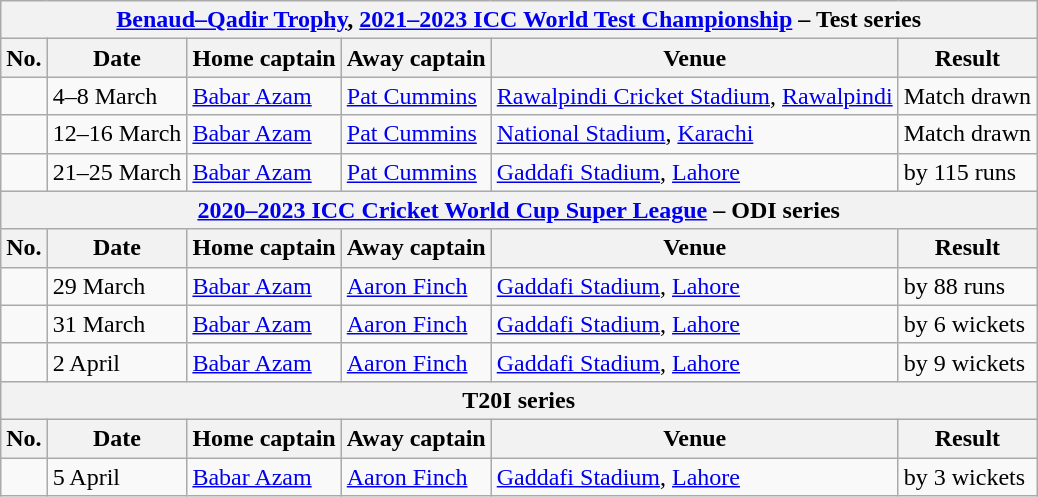<table class="wikitable">
<tr>
<th colspan="9"><a href='#'>Benaud–Qadir Trophy</a>, <a href='#'>2021–2023 ICC World Test Championship</a> – Test series</th>
</tr>
<tr>
<th>No.</th>
<th>Date</th>
<th>Home captain</th>
<th>Away captain</th>
<th>Venue</th>
<th>Result</th>
</tr>
<tr>
<td></td>
<td>4–8 March</td>
<td><a href='#'>Babar Azam</a></td>
<td><a href='#'>Pat Cummins</a></td>
<td><a href='#'>Rawalpindi Cricket Stadium</a>, <a href='#'>Rawalpindi</a></td>
<td>Match drawn</td>
</tr>
<tr>
<td></td>
<td>12–16 March</td>
<td><a href='#'>Babar Azam</a></td>
<td><a href='#'>Pat Cummins</a></td>
<td><a href='#'>National Stadium</a>, <a href='#'>Karachi</a></td>
<td>Match drawn</td>
</tr>
<tr>
<td></td>
<td>21–25 March</td>
<td><a href='#'>Babar Azam</a></td>
<td><a href='#'>Pat Cummins</a></td>
<td><a href='#'>Gaddafi Stadium</a>, <a href='#'>Lahore</a></td>
<td> by 115 runs</td>
</tr>
<tr>
<th colspan="9"><a href='#'>2020–2023 ICC Cricket World Cup Super League</a> – ODI series</th>
</tr>
<tr>
<th>No.</th>
<th>Date</th>
<th>Home captain</th>
<th>Away captain</th>
<th>Venue</th>
<th>Result</th>
</tr>
<tr>
<td></td>
<td>29 March</td>
<td><a href='#'>Babar Azam</a></td>
<td><a href='#'>Aaron Finch</a></td>
<td><a href='#'>Gaddafi Stadium</a>, <a href='#'>Lahore</a></td>
<td> by 88 runs</td>
</tr>
<tr>
<td></td>
<td>31 March</td>
<td><a href='#'>Babar Azam</a></td>
<td><a href='#'>Aaron Finch</a></td>
<td><a href='#'>Gaddafi Stadium</a>, <a href='#'>Lahore</a></td>
<td> by 6 wickets</td>
</tr>
<tr>
<td></td>
<td>2 April</td>
<td><a href='#'>Babar Azam</a></td>
<td><a href='#'>Aaron Finch</a></td>
<td><a href='#'>Gaddafi Stadium</a>, <a href='#'>Lahore</a></td>
<td> by 9 wickets</td>
</tr>
<tr>
<th colspan="9">T20I series</th>
</tr>
<tr>
<th>No.</th>
<th>Date</th>
<th>Home captain</th>
<th>Away captain</th>
<th>Venue</th>
<th>Result</th>
</tr>
<tr>
<td></td>
<td>5 April</td>
<td><a href='#'>Babar Azam</a></td>
<td><a href='#'>Aaron Finch</a></td>
<td><a href='#'>Gaddafi Stadium</a>, <a href='#'>Lahore</a></td>
<td> by 3 wickets</td>
</tr>
</table>
